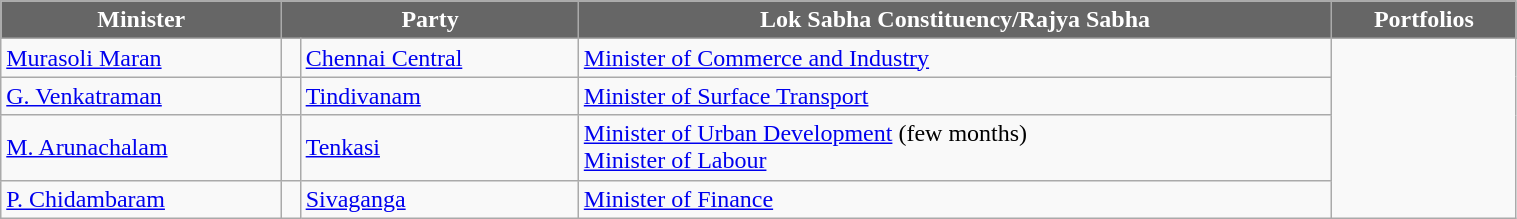<table class="wikitable" style="width:80%; font-size:x-big; ;">
<tr>
<th style="background:#666; color:white; width:180px;">Minister</th>
<th style="background:#666; color:white;"colspan="2">Party</th>
<th style="background:#666; color:white;">Lok Sabha Constituency/Rajya Sabha</th>
<th style="background:#666; color:white;">Portfolios</th>
</tr>
<tr>
<td><a href='#'>Murasoli Maran</a></td>
<td></td>
<td><a href='#'>Chennai Central</a></td>
<td><a href='#'>Minister of Commerce and Industry</a></td>
</tr>
<tr>
<td><a href='#'>G. Venkatraman</a></td>
<td></td>
<td><a href='#'>Tindivanam</a></td>
<td><a href='#'>Minister of Surface Transport</a></td>
</tr>
<tr>
<td><a href='#'>M. Arunachalam</a></td>
<td></td>
<td><a href='#'>Tenkasi</a></td>
<td><a href='#'>Minister of Urban Development</a> (few months)<br> <a href='#'>Minister of Labour</a></td>
</tr>
<tr>
<td><a href='#'>P. Chidambaram</a></td>
<td></td>
<td><a href='#'>Sivaganga</a></td>
<td><a href='#'>Minister of Finance</a></td>
</tr>
</table>
